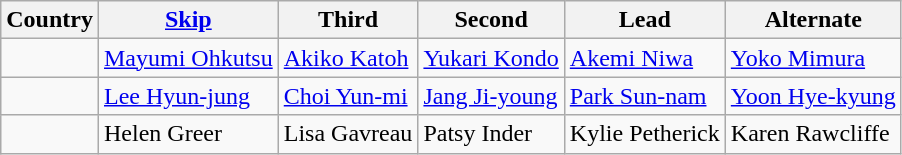<table class="wikitable">
<tr>
<th>Country</th>
<th><a href='#'>Skip</a></th>
<th>Third</th>
<th>Second</th>
<th>Lead</th>
<th>Alternate</th>
</tr>
<tr>
<td></td>
<td><a href='#'>Mayumi Ohkutsu</a></td>
<td><a href='#'>Akiko Katoh</a></td>
<td><a href='#'>Yukari Kondo</a></td>
<td><a href='#'>Akemi Niwa</a></td>
<td><a href='#'>Yoko Mimura</a></td>
</tr>
<tr>
<td></td>
<td><a href='#'>Lee Hyun-jung</a></td>
<td><a href='#'>Choi Yun-mi</a></td>
<td><a href='#'>Jang Ji-young</a></td>
<td><a href='#'>Park Sun-nam</a></td>
<td><a href='#'>Yoon Hye-kyung</a></td>
</tr>
<tr>
<td></td>
<td>Helen Greer</td>
<td>Lisa Gavreau</td>
<td>Patsy Inder</td>
<td>Kylie Petherick</td>
<td>Karen Rawcliffe</td>
</tr>
</table>
